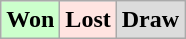<table class="wikitable">
<tr>
<td bgcolor="#ccffcc"><strong>Won</strong></td>
<td bgcolor="FFE4E1"><strong>Lost</strong></td>
<td bgcolor="DCDCDC"><strong>Draw</strong></td>
</tr>
</table>
